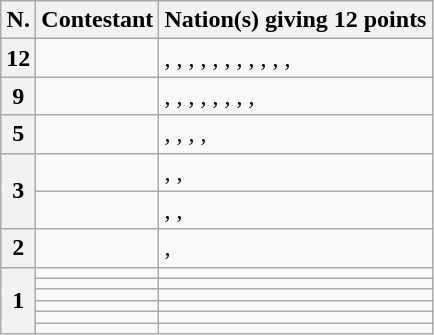<table class="wikitable plainrowheaders">
<tr>
<th scope="col">N.</th>
<th scope="col">Contestant</th>
<th scope="col">Nation(s) giving 12 points</th>
</tr>
<tr>
<th scope="row">12</th>
<td><strong></strong></td>
<td>, , , , , , , , , , , </td>
</tr>
<tr>
<th scope="row">9</th>
<td></td>
<td>, , , , , , , , </td>
</tr>
<tr>
<th scope="row">5</th>
<td></td>
<td>, , , , </td>
</tr>
<tr>
<th scope="row" rowspan="2">3</th>
<td></td>
<td>, , </td>
</tr>
<tr>
<td></td>
<td>, , </td>
</tr>
<tr>
<th scope="row">2</th>
<td></td>
<td>, </td>
</tr>
<tr>
<th scope="row" rowspan="6">1</th>
<td></td>
<td></td>
</tr>
<tr>
<td></td>
<td></td>
</tr>
<tr>
<td></td>
<td></td>
</tr>
<tr>
<td></td>
<td></td>
</tr>
<tr>
<td></td>
<td></td>
</tr>
<tr>
<td></td>
<td></td>
</tr>
</table>
